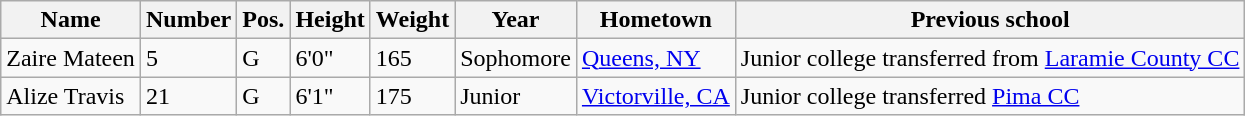<table class="wikitable sortable" border="1">
<tr>
<th>Name</th>
<th>Number</th>
<th>Pos.</th>
<th>Height</th>
<th>Weight</th>
<th>Year</th>
<th>Hometown</th>
<th class="unsortable">Previous school</th>
</tr>
<tr>
<td>Zaire Mateen</td>
<td>5</td>
<td>G</td>
<td>6'0"</td>
<td>165</td>
<td>Sophomore</td>
<td><a href='#'>Queens, NY</a></td>
<td>Junior college transferred from <a href='#'>Laramie County CC</a></td>
</tr>
<tr>
<td>Alize Travis</td>
<td>21</td>
<td>G</td>
<td>6'1"</td>
<td>175</td>
<td>Junior</td>
<td><a href='#'>Victorville, CA</a></td>
<td>Junior college transferred <a href='#'>Pima CC</a></td>
</tr>
</table>
